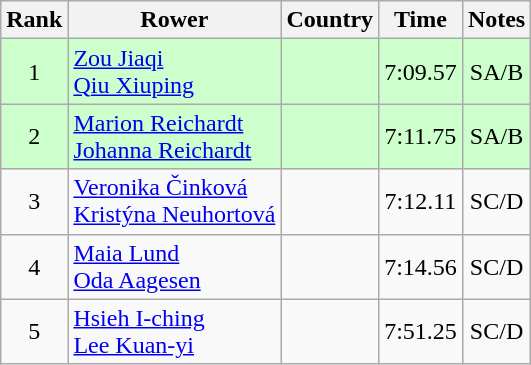<table class="wikitable" style="text-align:center">
<tr>
<th>Rank</th>
<th>Rower</th>
<th>Country</th>
<th>Time</th>
<th>Notes</th>
</tr>
<tr bgcolor=ccffcc>
<td>1</td>
<td align="left"><a href='#'>Zou Jiaqi</a><br><a href='#'>Qiu Xiuping</a></td>
<td align="left"></td>
<td>7:09.57</td>
<td>SA/B</td>
</tr>
<tr bgcolor=ccffcc>
<td>2</td>
<td align="left"><a href='#'>Marion Reichardt</a><br><a href='#'>Johanna Reichardt</a></td>
<td align="left"></td>
<td>7:11.75</td>
<td>SA/B</td>
</tr>
<tr>
<td>3</td>
<td align="left"><a href='#'>Veronika Činková</a><br><a href='#'>Kristýna Neuhortová</a></td>
<td align="left"></td>
<td>7:12.11</td>
<td>SC/D</td>
</tr>
<tr>
<td>4</td>
<td align="left"><a href='#'>Maia Lund</a><br><a href='#'>Oda Aagesen</a></td>
<td align="left"></td>
<td>7:14.56</td>
<td>SC/D</td>
</tr>
<tr>
<td>5</td>
<td align="left"><a href='#'>Hsieh I-ching</a><br><a href='#'>Lee Kuan-yi</a></td>
<td align="left"></td>
<td>7:51.25</td>
<td>SC/D</td>
</tr>
</table>
